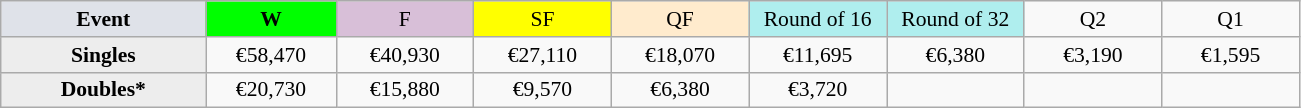<table class=wikitable style=font-size:90%;text-align:center>
<tr>
<td style="width:130px; background:#dfe2e9;"><strong>Event</strong></td>
<td style="width:80px; background:lime;"><strong>W</strong></td>
<td style="width:85px; background:thistle;">F</td>
<td style="width:85px; background:#ff0;">SF</td>
<td style="width:85px; background:#ffebcd;">QF</td>
<td style="width:85px; background:#afeeee;">Round of 16</td>
<td style="width:85px; background:#afeeee;">Round of 32</td>
<td width=85>Q2</td>
<td width=85>Q1</td>
</tr>
<tr>
<td style="background:#ededed;"><strong>Singles</strong></td>
<td>€58,470</td>
<td>€40,930</td>
<td>€27,110</td>
<td>€18,070</td>
<td>€11,695</td>
<td>€6,380</td>
<td>€3,190</td>
<td>€1,595</td>
</tr>
<tr>
<td style="background:#ededed;"><strong>Doubles*</strong></td>
<td>€20,730</td>
<td>€15,880</td>
<td>€9,570</td>
<td>€6,380</td>
<td>€3,720</td>
<td></td>
<td></td>
<td></td>
</tr>
</table>
